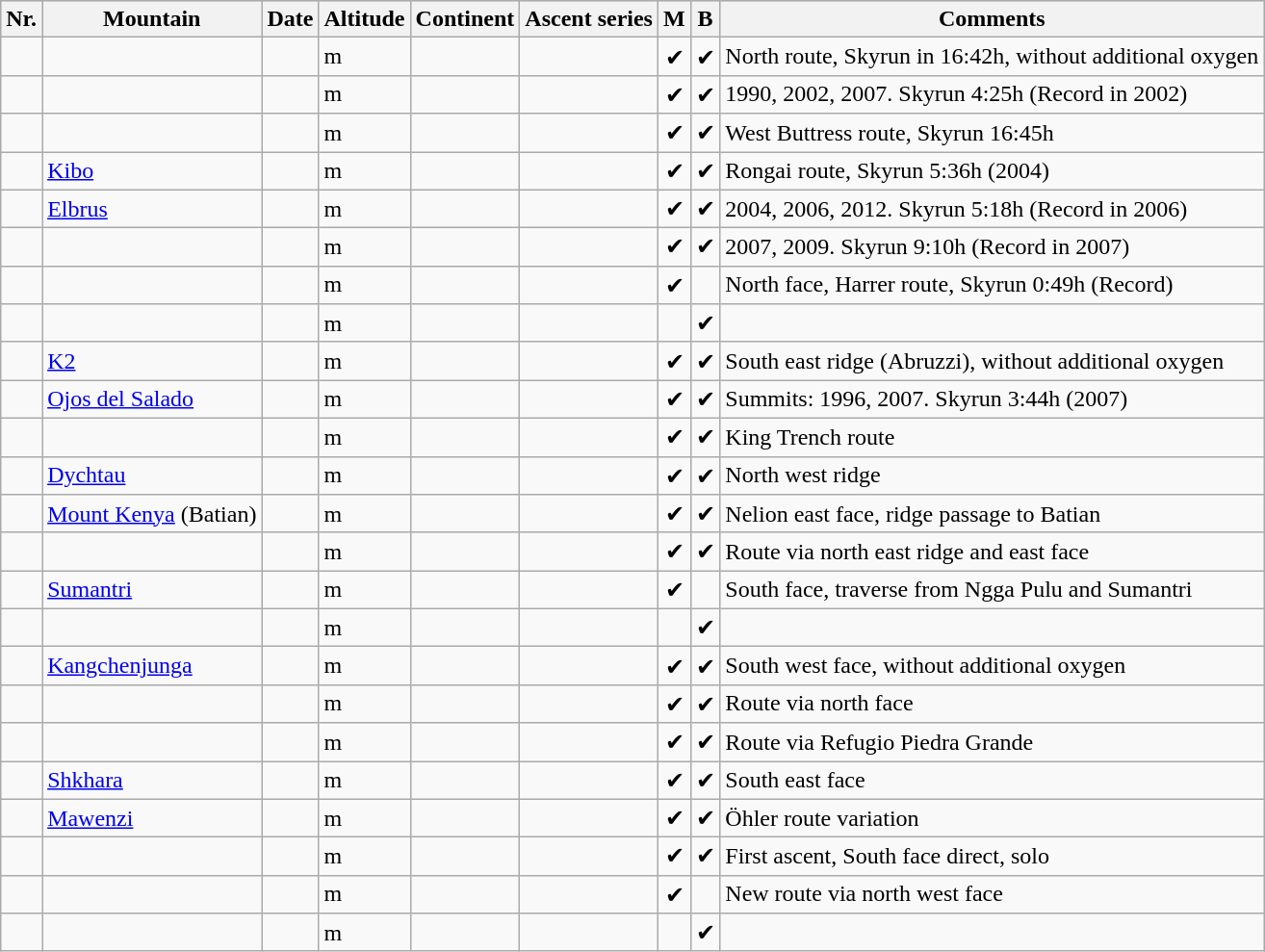<table class="wikitable sortable">
<tr style="background:#DCDCDC;">
<th>Nr.</th>
<th>Mountain</th>
<th>Date</th>
<th>Altitude</th>
<th>Continent</th>
<th>Ascent series</th>
<th>M</th>
<th>B</th>
<th class="unsortable">Comments <br></th>
</tr>
<tr>
<td style="text-align:left"></td>
<td></td>
<td style="text-align:left"></td>
<td> m</td>
<td style="text-align:center"></td>
<td style="text-align:center"></td>
<td style="text-align:center">✔</td>
<td style="text-align:center">✔</td>
<td>North route, Skyrun in 16:42h, without additional oxygen</td>
</tr>
<tr>
<td style="text-align:left"></td>
<td></td>
<td style="text-align:left"></td>
<td> m</td>
<td style="text-align:center"></td>
<td style="text-align:center"></td>
<td style="text-align:center">✔</td>
<td style="text-align:center">✔</td>
<td>1990, 2002, 2007. Skyrun 4:25h (Record in 2002)</td>
</tr>
<tr>
<td style="text-align:left"></td>
<td></td>
<td style="text-align:left"></td>
<td> m</td>
<td style="text-align:center"></td>
<td style="text-align:center"></td>
<td style="text-align:center">✔</td>
<td style="text-align:center">✔</td>
<td>West Buttress route, Skyrun 16:45h</td>
</tr>
<tr>
<td style="text-align:left"></td>
<td><a href='#'>Kibo</a></td>
<td style="text-align:left"></td>
<td> m</td>
<td style="text-align:center"></td>
<td style="text-align:center"></td>
<td style="text-align:center">✔</td>
<td style="text-align:center">✔</td>
<td>Rongai route, Skyrun 5:36h (2004)</td>
</tr>
<tr>
<td style="text-align:left"></td>
<td><a href='#'>Elbrus</a></td>
<td style="text-align:left"></td>
<td> m</td>
<td style="text-align:center"></td>
<td style="text-align:center"></td>
<td style="text-align:center">✔</td>
<td style="text-align:center">✔</td>
<td>2004, 2006, 2012. Skyrun 5:18h (Record in 2006)</td>
</tr>
<tr>
<td style="text-align:left"></td>
<td></td>
<td style="text-align:left"></td>
<td> m</td>
<td style="text-align:center"></td>
<td style="text-align:center"></td>
<td style="text-align:center">✔</td>
<td style="text-align:center">✔</td>
<td>2007, 2009. Skyrun 9:10h (Record in 2007)</td>
</tr>
<tr>
<td style="text-align:left"></td>
<td></td>
<td style="text-align:left"></td>
<td> m</td>
<td style="text-align:center"></td>
<td style="text-align:center"></td>
<td style="text-align:center">✔</td>
<td style="text-align:center"></td>
<td>North face, Harrer route, Skyrun 0:49h (Record)</td>
</tr>
<tr>
<td style="text-align:left"></td>
<td></td>
<td style="text-align:left"></td>
<td> m</td>
<td style="text-align:center"></td>
<td style="text-align:center"></td>
<td style="text-align:center"></td>
<td style="text-align:center">✔</td>
<td></td>
</tr>
<tr>
<td style="text-align:left"></td>
<td><a href='#'>K2</a></td>
<td style="text-align:left"></td>
<td> m</td>
<td style="text-align:center"></td>
<td style="text-align:center"></td>
<td style="text-align:center">✔</td>
<td style="text-align:center">✔</td>
<td>South east ridge (Abruzzi), without additional oxygen</td>
</tr>
<tr>
<td style="text-align:left"></td>
<td><a href='#'>Ojos del Salado</a></td>
<td style="text-align:left"></td>
<td> m</td>
<td style="text-align:center"></td>
<td style="text-align:center"></td>
<td style="text-align:center">✔</td>
<td style="text-align:center">✔</td>
<td>Summits: 1996, 2007. Skyrun 3:44h (2007)</td>
</tr>
<tr>
<td style="text-align:left"></td>
<td></td>
<td style="text-align:left"></td>
<td> m</td>
<td style="text-align:center"></td>
<td style="text-align:center"></td>
<td style="text-align:center">✔</td>
<td style="text-align:center">✔</td>
<td>King Trench route</td>
</tr>
<tr>
<td style="text-align:left"></td>
<td><a href='#'>Dychtau</a></td>
<td style="text-align:left"></td>
<td> m</td>
<td style="text-align:center"></td>
<td style="text-align:center"></td>
<td style="text-align:center">✔</td>
<td style="text-align:center">✔</td>
<td>North west ridge</td>
</tr>
<tr>
<td style="text-align:left"></td>
<td><a href='#'>Mount Kenya</a> (Batian)</td>
<td style="text-align:left"></td>
<td> m</td>
<td style="text-align:center"></td>
<td style="text-align:center"></td>
<td style="text-align:center">✔</td>
<td style="text-align:center">✔</td>
<td>Nelion east face, ridge passage to Batian</td>
</tr>
<tr>
<td style="text-align:left"></td>
<td></td>
<td style="text-align:left"></td>
<td> m</td>
<td style="text-align:center"></td>
<td style="text-align:center"></td>
<td style="text-align:center">✔</td>
<td style="text-align:center">✔</td>
<td>Route via north east ridge and east face</td>
</tr>
<tr>
<td style="text-align:left"></td>
<td><a href='#'>Sumantri</a></td>
<td style="text-align:left"></td>
<td> m</td>
<td style="text-align:center"></td>
<td style="text-align:center"></td>
<td style="text-align:center">✔</td>
<td style="text-align:center"></td>
<td>South face, traverse from Ngga Pulu and Sumantri</td>
</tr>
<tr>
<td style="text-align:left"></td>
<td></td>
<td style="text-align:left"></td>
<td> m</td>
<td style="text-align:center"></td>
<td style="text-align:center"></td>
<td style="text-align:center"></td>
<td style="text-align:center">✔</td>
<td></td>
</tr>
<tr>
<td style="text-align:left"></td>
<td><a href='#'>Kangchenjunga</a></td>
<td style="text-align:left"></td>
<td> m</td>
<td style="text-align:center"></td>
<td style="text-align:center"></td>
<td style="text-align:center">✔</td>
<td style="text-align:center">✔</td>
<td>South west face, without additional oxygen</td>
</tr>
<tr>
<td style="text-align:left"></td>
<td></td>
<td style="text-align:left"></td>
<td> m</td>
<td style="text-align:center"></td>
<td style="text-align:center"></td>
<td style="text-align:center">✔</td>
<td style="text-align:center">✔</td>
<td>Route via north face</td>
</tr>
<tr>
<td style="text-align:left"></td>
<td></td>
<td style="text-align:left"></td>
<td> m</td>
<td style="text-align:center"></td>
<td style="text-align:center"></td>
<td style="text-align:center">✔</td>
<td style="text-align:center">✔</td>
<td>Route via Refugio Piedra Grande</td>
</tr>
<tr>
<td style="text-align:left"></td>
<td><a href='#'>Shkhara</a></td>
<td style="text-align:left"></td>
<td> m</td>
<td style="text-align:center"></td>
<td style="text-align:center"></td>
<td style="text-align:center">✔</td>
<td style="text-align:center">✔</td>
<td>South east face</td>
</tr>
<tr>
<td style="text-align:left"></td>
<td><a href='#'>Mawenzi</a></td>
<td style="text-align:left"></td>
<td> m</td>
<td style="text-align:center"></td>
<td style="text-align:center"></td>
<td style="text-align:center">✔</td>
<td style="text-align:center">✔</td>
<td>Öhler route variation</td>
</tr>
<tr>
<td style="text-align:left"></td>
<td></td>
<td style="text-align:left"></td>
<td> m</td>
<td style="text-align:center"></td>
<td style="text-align:center"></td>
<td style="text-align:center">✔</td>
<td style="text-align:center">✔</td>
<td>First ascent, South face direct, solo</td>
</tr>
<tr>
<td style="text-align:left"></td>
<td></td>
<td style="text-align:left"></td>
<td> m</td>
<td style="text-align:center"></td>
<td style="text-align:center"></td>
<td style="text-align:center">✔</td>
<td style="text-align:center"></td>
<td>New route via north west face</td>
</tr>
<tr>
<td style="text-align:left"></td>
<td></td>
<td style="text-align:left"></td>
<td> m</td>
<td style="text-align:center"></td>
<td style="text-align:center"></td>
<td style="text-align:center"></td>
<td style="text-align:center">✔</td>
<td></td>
</tr>
</table>
